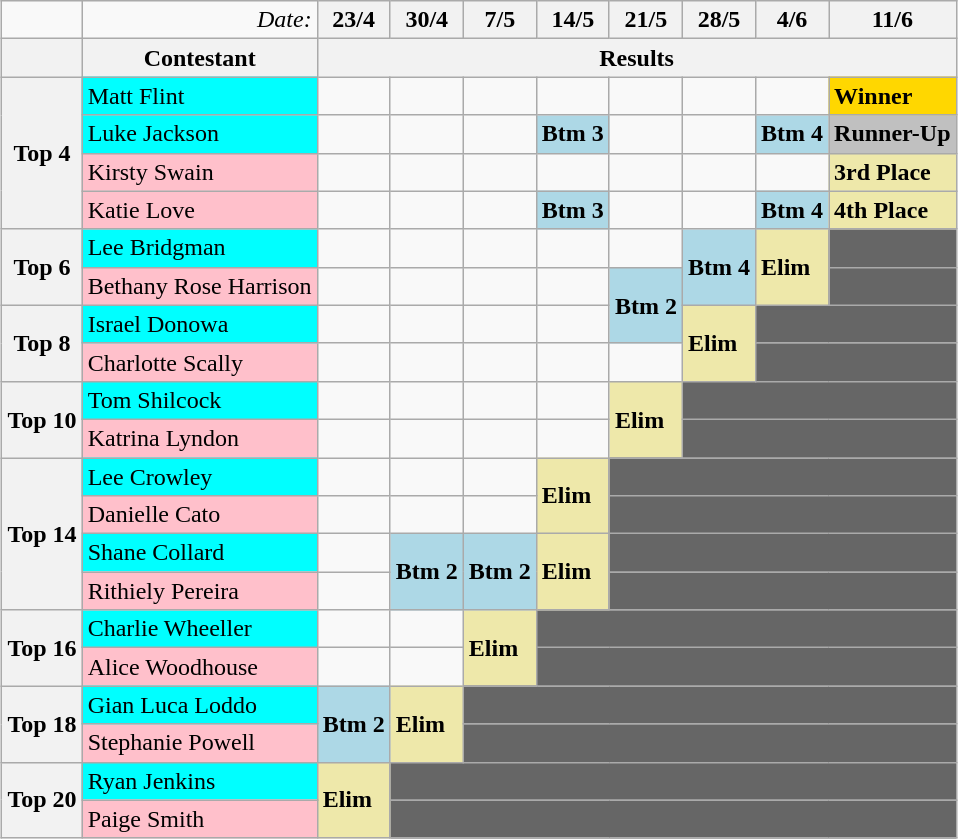<table class="wikitable" style="margin:1em auto;">
<tr>
<td></td>
<td align="right"><em>Date:</em></td>
<th>23/4</th>
<th>30/4</th>
<th>7/5</th>
<th>14/5</th>
<th>21/5</th>
<th>28/5</th>
<th>4/6</th>
<th>11/6</th>
</tr>
<tr>
<th></th>
<th>Contestant</th>
<th colspan="8">Results</th>
</tr>
<tr>
<th rowspan="4">Top 4</th>
<td style="background:cyan;">Matt Flint</td>
<td></td>
<td></td>
<td></td>
<td></td>
<td></td>
<td></td>
<td></td>
<td style="background:gold;"><strong>Winner</strong></td>
</tr>
<tr>
<td style="background:cyan;">Luke Jackson</td>
<td></td>
<td></td>
<td></td>
<td style="background:lightblue;"><strong>Btm 3</strong></td>
<td></td>
<td></td>
<td style="background:lightblue;"><strong>Btm 4</strong></td>
<td style="background:silver;"><strong>Runner-Up</strong></td>
</tr>
<tr>
<td style="background:pink;">Kirsty Swain</td>
<td></td>
<td></td>
<td></td>
<td></td>
<td></td>
<td></td>
<td></td>
<td style="background:palegoldenrod;"><strong>3rd Place</strong> </td>
</tr>
<tr>
<td style="background:pink;">Katie Love</td>
<td></td>
<td></td>
<td></td>
<td style="background:lightblue;"><strong>Btm 3</strong></td>
<td></td>
<td></td>
<td style="background:lightblue;"><strong>Btm 4</strong></td>
<td style="background:palegoldenrod;"><strong>4th Place</strong> </td>
</tr>
<tr>
<th rowspan="2">Top 6</th>
<td style="background:cyan;">Lee Bridgman</td>
<td></td>
<td></td>
<td></td>
<td></td>
<td></td>
<td rowspan="2" style="background:lightblue;"><strong>Btm 4</strong></td>
<td rowspan="2" style="background:palegoldenrod;"><strong>Elim</strong></td>
<td style="background:#666;"></td>
</tr>
<tr>
<td style="background:pink;">Bethany Rose Harrison</td>
<td></td>
<td></td>
<td></td>
<td></td>
<td rowspan="2" style="background:lightblue;"><strong>Btm 2</strong></td>
<td style="background:#666;"></td>
</tr>
<tr>
<th rowspan="2">Top 8</th>
<td style="background:cyan;">Israel Donowa</td>
<td></td>
<td></td>
<td></td>
<td></td>
<td rowspan="2" style="background:palegoldenrod;"><strong>Elim</strong></td>
<td colspan="2" style="background:#666;"></td>
</tr>
<tr>
<td style="background:pink;">Charlotte Scally</td>
<td></td>
<td></td>
<td></td>
<td></td>
<td></td>
<td colspan="2" style="background:#666;"></td>
</tr>
<tr>
<th rowspan="2">Top 10</th>
<td style="background:cyan;">Tom Shilcock</td>
<td></td>
<td></td>
<td></td>
<td></td>
<td rowspan="2" style="background:palegoldenrod;"><strong>Elim</strong></td>
<td colspan="3" style="background:#666;"></td>
</tr>
<tr>
<td style="background:pink;">Katrina Lyndon</td>
<td></td>
<td></td>
<td></td>
<td></td>
<td colspan="3" style="background:#666;"></td>
</tr>
<tr>
<th rowspan="4">Top 14</th>
<td style="background:cyan;">Lee Crowley</td>
<td></td>
<td></td>
<td></td>
<td rowspan="2" style="background:palegoldenrod;"><strong>Elim</strong></td>
<td colspan="4" style="background:#666;"></td>
</tr>
<tr>
<td style="background:pink;">Danielle Cato</td>
<td></td>
<td></td>
<td></td>
<td colspan="4" style="background:#666;"></td>
</tr>
<tr>
<td style="background:cyan;">Shane Collard</td>
<td></td>
<td rowspan="2" style="background:lightblue;"><strong>Btm 2</strong></td>
<td rowspan="2" style="background:lightblue;"><strong>Btm 2</strong></td>
<td rowspan="2" style="background:palegoldenrod;"><strong>Elim</strong></td>
<td colspan="4" style="background:#666;"></td>
</tr>
<tr>
<td style="background:pink;">Rithiely Pereira</td>
<td></td>
<td colspan="4" style="background:#666;"></td>
</tr>
<tr>
<th rowspan="2">Top 16</th>
<td style="background:cyan;">Charlie Wheeller</td>
<td></td>
<td></td>
<td rowspan="2" style="background:palegoldenrod;"><strong>Elim</strong></td>
<td colspan="5" style="background:#666;"></td>
</tr>
<tr>
<td style="background:pink;">Alice Woodhouse</td>
<td></td>
<td></td>
<td colspan="5" style="background:#666;"></td>
</tr>
<tr>
<th rowspan="2">Top 18</th>
<td style="background:cyan;">Gian Luca Loddo</td>
<td rowspan="2" style="background:lightblue;"><strong>Btm 2</strong></td>
<td rowspan="2" style="background:palegoldenrod;"><strong>Elim</strong></td>
<td colspan="6" style="background:#666;"></td>
</tr>
<tr>
<td style="background:pink;">Stephanie Powell</td>
<td colspan="6" style="background:#666;"></td>
</tr>
<tr>
<th rowspan="2">Top 20</th>
<td style="background:cyan;">Ryan Jenkins</td>
<td rowspan="2" style="background:palegoldenrod;"><strong>Elim</strong></td>
<td colspan="7" style="background:#666;"></td>
</tr>
<tr>
<td style="background:pink;">Paige Smith</td>
<td colspan="7" style="background:#666;"></td>
</tr>
</table>
